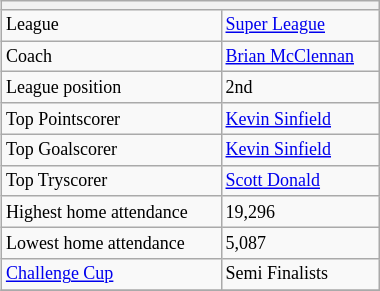<table width=20% class="wikitable" style="float:right; font-size: 75%; text-align: left;">
<tr>
<th colspan=2></th>
</tr>
<tr>
<td>League</td>
<td><a href='#'>Super League</a></td>
</tr>
<tr>
<td>Coach</td>
<td> <a href='#'>Brian McClennan</a></td>
</tr>
<tr>
<td>League position</td>
<td>2nd</td>
</tr>
<tr>
<td>Top Pointscorer</td>
<td><a href='#'>Kevin Sinfield</a></td>
</tr>
<tr>
<td>Top Goalscorer</td>
<td><a href='#'>Kevin Sinfield</a></td>
</tr>
<tr>
<td>Top Tryscorer</td>
<td><a href='#'>Scott Donald</a></td>
</tr>
<tr>
<td>Highest home attendance</td>
<td>19,296</td>
</tr>
<tr>
<td>Lowest home attendance</td>
<td>5,087</td>
</tr>
<tr>
<td><a href='#'>Challenge Cup</a></td>
<td>Semi Finalists</td>
</tr>
<tr>
</tr>
</table>
